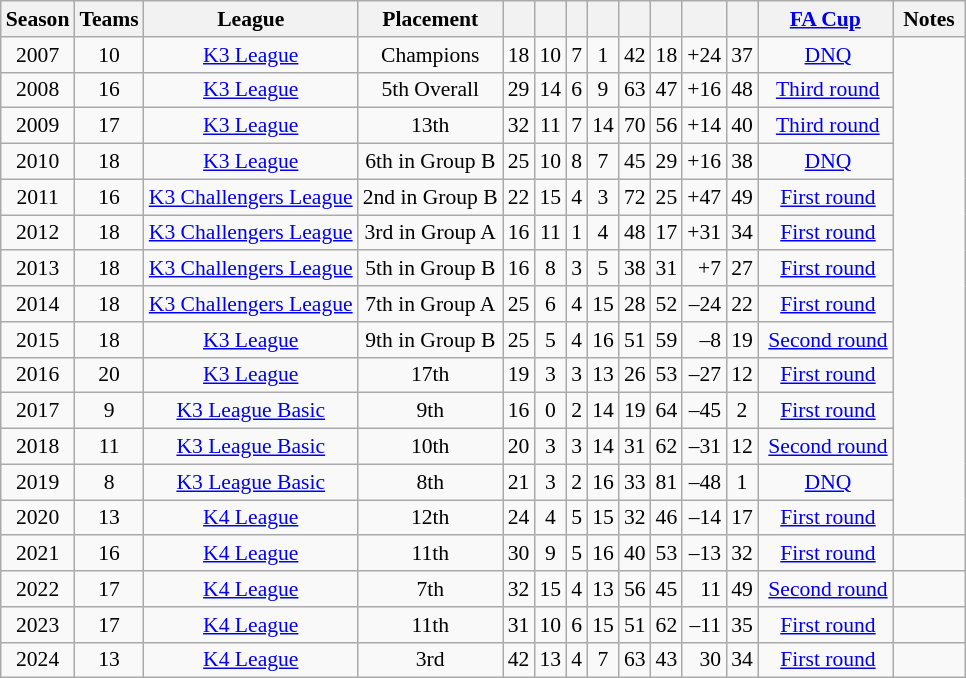<table class="wikitable" style="text-align: center; font-size:90%;">
<tr>
<th>Season</th>
<th>Teams</th>
<th>League</th>
<th>Placement</th>
<th></th>
<th></th>
<th></th>
<th></th>
<th></th>
<th></th>
<th></th>
<th></th>
<th><a href='#'>FA Cup</a></th>
<th> Notes </th>
</tr>
<tr>
<td>2007</td>
<td>10</td>
<td><a href='#'>K3 League</a></td>
<td>Champions</td>
<td>18</td>
<td>10</td>
<td>7</td>
<td>1</td>
<td>42</td>
<td>18</td>
<td align=right>+24</td>
<td>37</td>
<td> <a href='#'>DNQ</a></td>
</tr>
<tr>
<td>2008</td>
<td>16</td>
<td><a href='#'>K3 League</a></td>
<td>5th Overall</td>
<td>29</td>
<td>14</td>
<td>6</td>
<td>9</td>
<td>63</td>
<td>47</td>
<td align=right>+16</td>
<td>48</td>
<td> <a href='#'>Third round</a></td>
</tr>
<tr>
<td>2009</td>
<td>17</td>
<td><a href='#'>K3 League</a></td>
<td>13th</td>
<td>32</td>
<td>11</td>
<td>7</td>
<td>14</td>
<td>70</td>
<td>56</td>
<td align=right>+14</td>
<td>40</td>
<td> <a href='#'>Third round</a></td>
</tr>
<tr>
<td>2010</td>
<td>18</td>
<td><a href='#'>K3 League</a></td>
<td>6th in Group B</td>
<td>25</td>
<td>10</td>
<td>8</td>
<td>7</td>
<td>45</td>
<td>29</td>
<td align=right>+16</td>
<td>38</td>
<td> <a href='#'>DNQ</a></td>
</tr>
<tr>
<td>2011</td>
<td>16</td>
<td><a href='#'>K3 Challengers League</a></td>
<td>2nd in Group B</td>
<td>22</td>
<td>15</td>
<td>4</td>
<td>3</td>
<td>72</td>
<td>25</td>
<td align=right>+47</td>
<td>49</td>
<td> <a href='#'>First round</a></td>
</tr>
<tr>
<td>2012</td>
<td>18</td>
<td><a href='#'>K3 Challengers League</a></td>
<td>3rd in Group A</td>
<td>16</td>
<td>11</td>
<td>1</td>
<td>4</td>
<td>48</td>
<td>17</td>
<td align=right>+31</td>
<td>34</td>
<td> <a href='#'>First round</a></td>
</tr>
<tr>
<td>2013</td>
<td>18</td>
<td><a href='#'>K3 Challengers League</a></td>
<td>5th in Group B</td>
<td>16</td>
<td>8</td>
<td>3</td>
<td>5</td>
<td>38</td>
<td>31</td>
<td align=right>+7</td>
<td>27</td>
<td> <a href='#'>First round</a></td>
</tr>
<tr>
<td>2014</td>
<td>18</td>
<td><a href='#'>K3 Challengers League</a></td>
<td>7th in Group A</td>
<td>25</td>
<td>6</td>
<td>4</td>
<td>15</td>
<td>28</td>
<td>52</td>
<td align=right>–24</td>
<td>22</td>
<td> <a href='#'>First round</a></td>
</tr>
<tr>
<td>2015</td>
<td>18</td>
<td><a href='#'>K3 League</a></td>
<td>9th in Group B</td>
<td>25</td>
<td>5</td>
<td>4</td>
<td>16</td>
<td>51</td>
<td>59</td>
<td align=right>–8</td>
<td>19</td>
<td> <a href='#'>Second round</a></td>
</tr>
<tr>
<td>2016</td>
<td>20</td>
<td><a href='#'>K3 League</a></td>
<td>17th</td>
<td>19</td>
<td>3</td>
<td>3</td>
<td>13</td>
<td>26</td>
<td>53</td>
<td align=right>–27</td>
<td>12</td>
<td> <a href='#'>First round</a></td>
</tr>
<tr>
<td>2017</td>
<td>9</td>
<td><a href='#'>K3 League Basic</a></td>
<td>9th</td>
<td>16</td>
<td>0</td>
<td>2</td>
<td>14</td>
<td>19</td>
<td>64</td>
<td align=right>–45</td>
<td>2</td>
<td> <a href='#'>First round</a></td>
</tr>
<tr>
<td>2018</td>
<td>11</td>
<td><a href='#'>K3 League Basic</a></td>
<td>10th</td>
<td>20</td>
<td>3</td>
<td>3</td>
<td>14</td>
<td>31</td>
<td>62</td>
<td align=right>–31</td>
<td>12</td>
<td> <a href='#'>Second round</a></td>
</tr>
<tr>
<td>2019</td>
<td>8</td>
<td><a href='#'>K3 League Basic</a></td>
<td>8th</td>
<td>21</td>
<td>3</td>
<td>2</td>
<td>16</td>
<td>33</td>
<td>81</td>
<td align=right>–48</td>
<td>1</td>
<td> <a href='#'>DNQ</a></td>
</tr>
<tr>
<td>2020</td>
<td>13</td>
<td><a href='#'>K4 League</a></td>
<td>12th</td>
<td>24</td>
<td>4</td>
<td>5</td>
<td>15</td>
<td>32</td>
<td>46</td>
<td align=right>–14</td>
<td>17</td>
<td> <a href='#'>First round</a></td>
</tr>
<tr>
<td>2021</td>
<td>16</td>
<td><a href='#'>K4 League</a></td>
<td>11th</td>
<td>30</td>
<td>9</td>
<td>5</td>
<td>16</td>
<td>40</td>
<td>53</td>
<td align=right>–13</td>
<td>32</td>
<td> <a href='#'>First round</a></td>
<td></td>
</tr>
<tr>
<td>2022</td>
<td>17</td>
<td><a href='#'>K4 League</a></td>
<td>7th</td>
<td>32</td>
<td>15</td>
<td>4</td>
<td>13</td>
<td>56</td>
<td>45</td>
<td align=right>11</td>
<td>49</td>
<td> <a href='#'>Second round</a></td>
<td></td>
</tr>
<tr>
<td>2023</td>
<td>17</td>
<td><a href='#'>K4 League</a></td>
<td>11th</td>
<td>31</td>
<td>10</td>
<td>6</td>
<td>15</td>
<td>51</td>
<td>62</td>
<td align=right>–11</td>
<td>35</td>
<td> <a href='#'>First round</a></td>
<td></td>
</tr>
<tr>
<td>2024</td>
<td>13</td>
<td><a href='#'>K4 League</a></td>
<td>3rd</td>
<td>42</td>
<td>13</td>
<td>4</td>
<td>7</td>
<td>63</td>
<td>43</td>
<td align=right>30</td>
<td>34 </td>
<td> <a href='#'>First round</a></td>
</tr>
</table>
